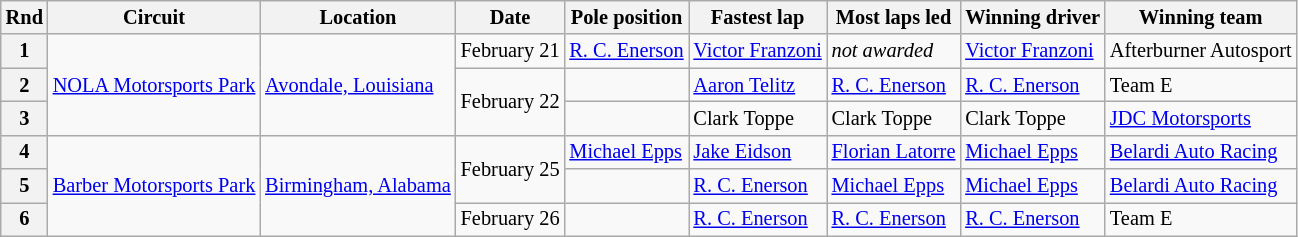<table class="wikitable" style="font-size: 85%;">
<tr>
<th Round>Rnd</th>
<th>Circuit</th>
<th>Location</th>
<th>Date</th>
<th>Pole position</th>
<th>Fastest lap</th>
<th>Most laps led</th>
<th>Winning driver</th>
<th>Winning team</th>
</tr>
<tr>
<th>1</th>
<td rowspan=3><a href='#'>NOLA Motorsports Park</a></td>
<td rowspan=3><a href='#'>Avondale, Louisiana</a></td>
<td>February 21</td>
<td> <a href='#'>R. C. Enerson</a></td>
<td> <a href='#'>Victor Franzoni</a></td>
<td> <em>not awarded</em></td>
<td> <a href='#'>Victor Franzoni</a></td>
<td> Afterburner Autosport</td>
</tr>
<tr>
<th>2</th>
<td rowspan=2>February 22</td>
<td></td>
<td> <a href='#'>Aaron Telitz</a></td>
<td> <a href='#'>R. C. Enerson</a></td>
<td> <a href='#'>R. C. Enerson</a></td>
<td> Team E</td>
</tr>
<tr>
<th>3</th>
<td></td>
<td> Clark Toppe</td>
<td> Clark Toppe</td>
<td> Clark Toppe</td>
<td> <a href='#'>JDC Motorsports</a></td>
</tr>
<tr>
<th>4</th>
<td rowspan=3><a href='#'>Barber Motorsports Park</a></td>
<td rowspan=3><a href='#'>Birmingham, Alabama</a></td>
<td rowspan=2>February 25</td>
<td> <a href='#'>Michael Epps</a></td>
<td> <a href='#'>Jake Eidson</a></td>
<td> <a href='#'>Florian Latorre</a></td>
<td> <a href='#'>Michael Epps</a></td>
<td> <a href='#'>Belardi Auto Racing</a></td>
</tr>
<tr>
<th>5</th>
<td></td>
<td> <a href='#'>R. C. Enerson</a></td>
<td> <a href='#'>Michael Epps</a></td>
<td> <a href='#'>Michael Epps</a></td>
<td> <a href='#'>Belardi Auto Racing</a></td>
</tr>
<tr>
<th>6</th>
<td>February 26</td>
<td></td>
<td> <a href='#'>R. C. Enerson</a></td>
<td> <a href='#'>R. C. Enerson</a></td>
<td> <a href='#'>R. C. Enerson</a></td>
<td> Team E</td>
</tr>
</table>
